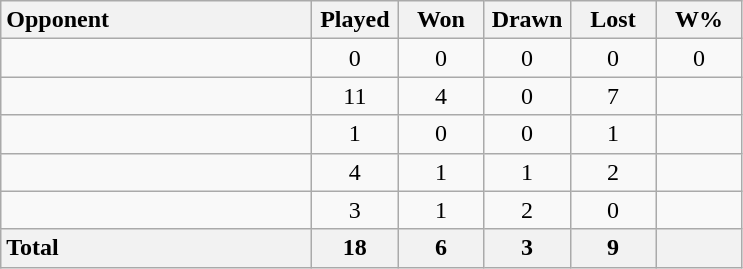<table class="wikitable sortable" style="text-align:center;">
<tr>
<th style="width:200px; text-align:left;">Opponent</th>
<th style="width:50px;">Played</th>
<th style="width:50px;">Won</th>
<th style="width:50px;">Drawn</th>
<th style="width:50px;">Lost</th>
<th style="width:50px;">W%</th>
</tr>
<tr>
<td style="text-align:left;"><strong></strong></td>
<td>0</td>
<td>0</td>
<td>0</td>
<td>0</td>
<td>0</td>
</tr>
<tr>
<td style="text-align:left;"><strong></strong></td>
<td>11</td>
<td>4</td>
<td>0</td>
<td>7</td>
<td></td>
</tr>
<tr>
<td style="text-align:left;"><strong></strong></td>
<td>1</td>
<td>0</td>
<td>0</td>
<td>1</td>
<td></td>
</tr>
<tr>
<td style="text-align:left;"><strong></strong></td>
<td>4</td>
<td>1</td>
<td>1</td>
<td>2</td>
<td></td>
</tr>
<tr>
<td style="text-align:left;"><strong></strong></td>
<td>3</td>
<td>1</td>
<td>2</td>
<td>0</td>
<td></td>
</tr>
<tr>
<th style="text-align:left;"><strong>Total</strong></th>
<th>18</th>
<th>6</th>
<th>3</th>
<th>9</th>
<th></th>
</tr>
</table>
